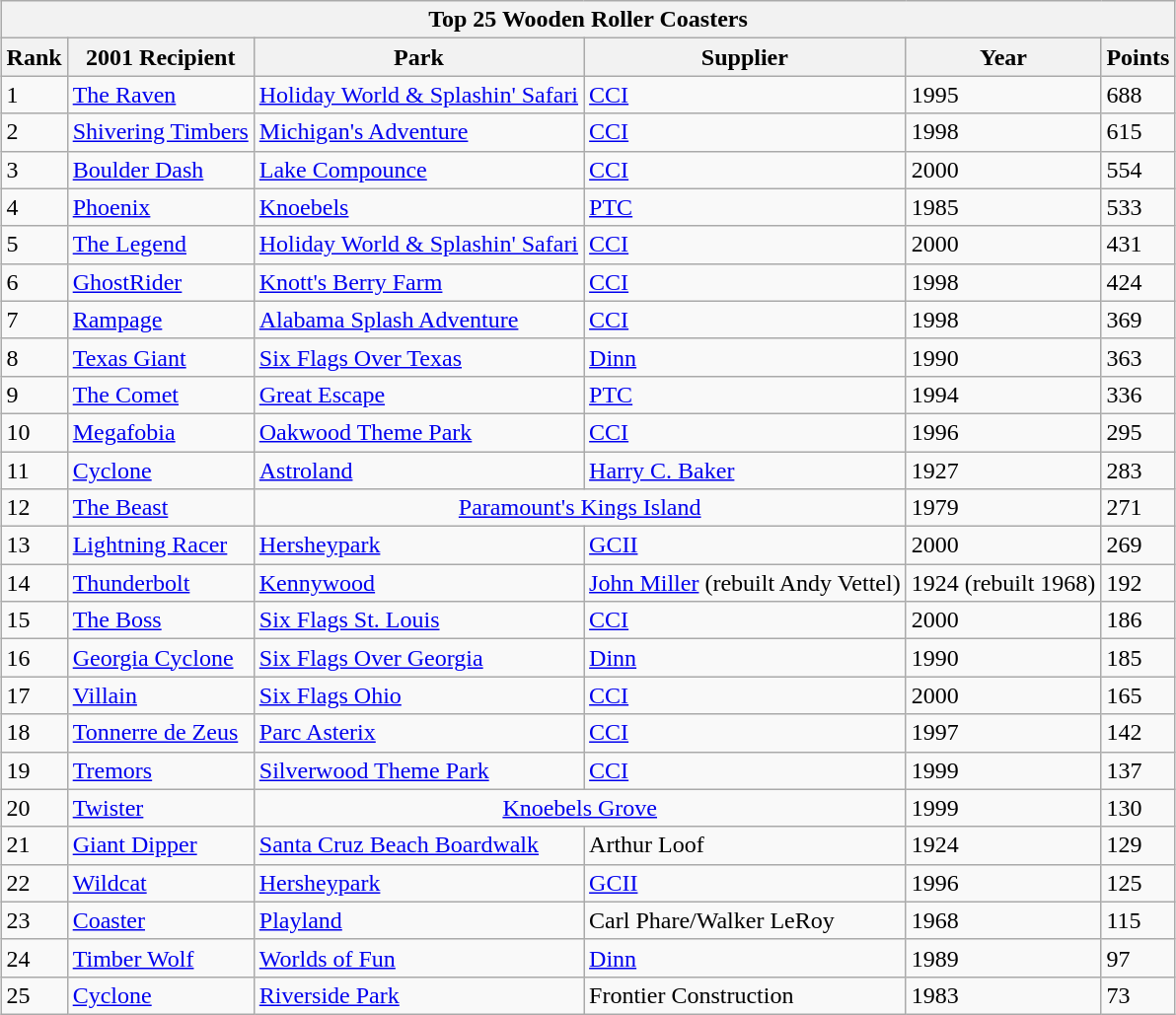<table class="wikitable" style="margin:1em auto;">
<tr>
<th colspan="500"><strong>Top 25 Wooden Roller Coasters</strong></th>
</tr>
<tr>
<th>Rank</th>
<th>2001 Recipient</th>
<th>Park</th>
<th>Supplier</th>
<th>Year</th>
<th>Points</th>
</tr>
<tr>
<td>1</td>
<td><a href='#'>The Raven</a></td>
<td><a href='#'>Holiday World & Splashin' Safari</a></td>
<td><a href='#'>CCI</a></td>
<td>1995</td>
<td>688</td>
</tr>
<tr>
<td>2</td>
<td><a href='#'>Shivering Timbers</a></td>
<td><a href='#'>Michigan's Adventure</a></td>
<td><a href='#'>CCI</a></td>
<td>1998</td>
<td>615</td>
</tr>
<tr>
<td>3</td>
<td><a href='#'>Boulder Dash</a></td>
<td><a href='#'>Lake Compounce</a></td>
<td><a href='#'>CCI</a></td>
<td>2000</td>
<td>554</td>
</tr>
<tr>
<td>4</td>
<td><a href='#'>Phoenix</a></td>
<td><a href='#'>Knoebels</a></td>
<td><a href='#'>PTC</a></td>
<td>1985</td>
<td>533</td>
</tr>
<tr>
<td>5</td>
<td><a href='#'>The Legend</a></td>
<td><a href='#'>Holiday World & Splashin' Safari</a></td>
<td><a href='#'>CCI</a></td>
<td>2000</td>
<td>431</td>
</tr>
<tr>
<td>6</td>
<td><a href='#'>GhostRider</a></td>
<td><a href='#'>Knott's Berry Farm</a></td>
<td><a href='#'>CCI</a></td>
<td>1998</td>
<td>424</td>
</tr>
<tr>
<td>7</td>
<td><a href='#'>Rampage</a></td>
<td><a href='#'>Alabama Splash Adventure</a></td>
<td><a href='#'>CCI</a></td>
<td>1998</td>
<td>369</td>
</tr>
<tr>
<td>8</td>
<td><a href='#'>Texas Giant</a></td>
<td><a href='#'>Six Flags Over Texas</a></td>
<td><a href='#'>Dinn</a></td>
<td>1990</td>
<td>363</td>
</tr>
<tr>
<td>9</td>
<td><a href='#'>The Comet</a></td>
<td><a href='#'>Great Escape</a></td>
<td><a href='#'>PTC</a></td>
<td>1994</td>
<td>336</td>
</tr>
<tr>
<td>10</td>
<td><a href='#'>Megafobia</a></td>
<td><a href='#'>Oakwood Theme Park</a></td>
<td><a href='#'>CCI</a></td>
<td>1996</td>
<td>295</td>
</tr>
<tr>
<td>11</td>
<td><a href='#'>Cyclone</a></td>
<td><a href='#'>Astroland</a></td>
<td><a href='#'>Harry C. Baker</a></td>
<td>1927</td>
<td>283</td>
</tr>
<tr>
<td>12</td>
<td><a href='#'>The Beast</a></td>
<td colspan="2" style="text-align:center;"><a href='#'>Paramount's Kings Island</a></td>
<td>1979</td>
<td>271</td>
</tr>
<tr>
<td>13</td>
<td><a href='#'>Lightning Racer</a></td>
<td><a href='#'>Hersheypark</a></td>
<td><a href='#'>GCII</a></td>
<td>2000</td>
<td>269</td>
</tr>
<tr>
<td>14</td>
<td><a href='#'>Thunderbolt</a></td>
<td><a href='#'>Kennywood</a></td>
<td><a href='#'>John Miller</a> (rebuilt Andy Vettel)</td>
<td>1924 (rebuilt 1968)</td>
<td>192</td>
</tr>
<tr>
<td>15</td>
<td><a href='#'>The Boss</a></td>
<td><a href='#'>Six Flags St. Louis</a></td>
<td><a href='#'>CCI</a></td>
<td>2000</td>
<td>186</td>
</tr>
<tr>
<td>16</td>
<td><a href='#'>Georgia Cyclone</a></td>
<td><a href='#'>Six Flags Over Georgia</a></td>
<td><a href='#'>Dinn</a></td>
<td>1990</td>
<td>185</td>
</tr>
<tr>
<td>17</td>
<td><a href='#'>Villain</a></td>
<td><a href='#'>Six Flags Ohio</a></td>
<td><a href='#'>CCI</a></td>
<td>2000</td>
<td>165</td>
</tr>
<tr>
<td>18</td>
<td><a href='#'>Tonnerre de Zeus</a></td>
<td><a href='#'>Parc Asterix</a></td>
<td><a href='#'>CCI</a></td>
<td>1997</td>
<td>142</td>
</tr>
<tr>
<td>19</td>
<td><a href='#'>Tremors</a></td>
<td><a href='#'>Silverwood Theme Park</a></td>
<td><a href='#'>CCI</a></td>
<td>1999</td>
<td>137</td>
</tr>
<tr>
<td>20</td>
<td><a href='#'>Twister</a></td>
<td colspan="2" style="text-align:center;"><a href='#'>Knoebels Grove</a></td>
<td>1999</td>
<td>130</td>
</tr>
<tr>
<td>21</td>
<td><a href='#'>Giant Dipper</a></td>
<td><a href='#'>Santa Cruz Beach Boardwalk</a></td>
<td>Arthur Loof</td>
<td>1924</td>
<td>129</td>
</tr>
<tr>
<td>22</td>
<td><a href='#'>Wildcat</a></td>
<td><a href='#'>Hersheypark</a></td>
<td><a href='#'>GCII</a></td>
<td>1996</td>
<td>125</td>
</tr>
<tr>
<td>23</td>
<td><a href='#'>Coaster</a></td>
<td><a href='#'>Playland</a></td>
<td>Carl Phare/Walker LeRoy</td>
<td>1968</td>
<td>115</td>
</tr>
<tr>
<td>24</td>
<td><a href='#'>Timber Wolf</a></td>
<td><a href='#'>Worlds of Fun</a></td>
<td><a href='#'>Dinn</a></td>
<td>1989</td>
<td>97</td>
</tr>
<tr>
<td>25</td>
<td><a href='#'>Cyclone</a></td>
<td><a href='#'>Riverside Park</a></td>
<td>Frontier Construction</td>
<td>1983</td>
<td>73</td>
</tr>
</table>
